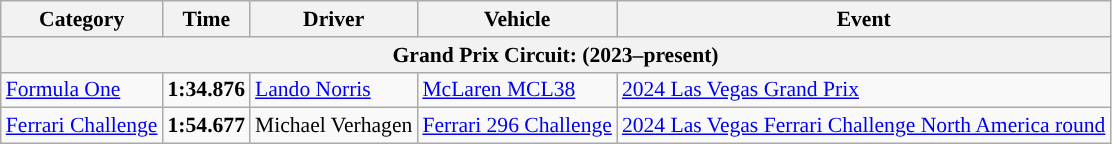<table class=wikitable style="font-size:90%;">
<tr>
<th>Category</th>
<th>Time</th>
<th>Driver</th>
<th>Vehicle</th>
<th>Event</th>
</tr>
<tr>
<th colspan="5">Grand Prix Circuit:  (2023–present)</th>
</tr>
<tr>
<td><a href='#'>Formula One</a></td>
<td><strong>1:34.876</strong></td>
<td><a href='#'>Lando Norris</a></td>
<td><a href='#'>McLaren MCL38</a></td>
<td><a href='#'>2024 Las Vegas Grand Prix</a></td>
</tr>
<tr>
<td><a href='#'>Ferrari Challenge</a></td>
<td><strong>1:54.677</strong></td>
<td>Michael Verhagen</td>
<td><a href='#'>Ferrari 296 Challenge</a></td>
<td><a href='#'>2024 Las Vegas Ferrari Challenge North America round</a></td>
</tr>
</table>
